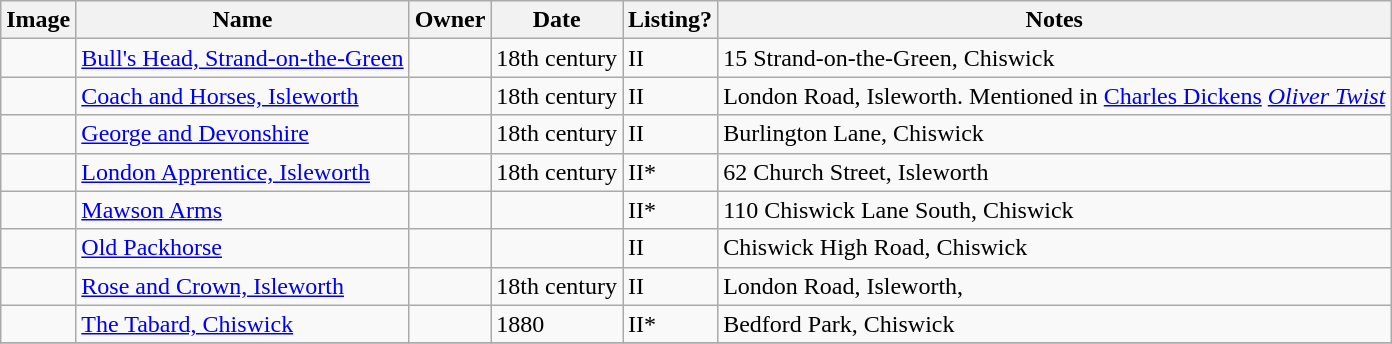<table class="wikitable sortable">
<tr>
<th>Image</th>
<th>Name</th>
<th>Owner</th>
<th>Date</th>
<th>Listing?</th>
<th>Notes</th>
</tr>
<tr>
<td></td>
<td><a href='#'>Bull's Head, Strand-on-the-Green</a></td>
<td></td>
<td>18th century</td>
<td>II</td>
<td>15 Strand-on-the-Green, Chiswick</td>
</tr>
<tr>
<td></td>
<td><a href='#'>Coach and Horses, Isleworth</a></td>
<td></td>
<td>18th century</td>
<td>II</td>
<td>London Road, Isleworth. Mentioned in <a href='#'>Charles Dickens</a> <em><a href='#'>Oliver Twist</a></em></td>
</tr>
<tr>
<td></td>
<td><a href='#'>George and Devonshire</a></td>
<td></td>
<td>18th century</td>
<td>II</td>
<td>Burlington Lane, Chiswick</td>
</tr>
<tr>
<td></td>
<td><a href='#'>London Apprentice, Isleworth</a></td>
<td></td>
<td>18th century</td>
<td>II*</td>
<td>62 Church Street, Isleworth</td>
</tr>
<tr>
<td></td>
<td><a href='#'>Mawson Arms</a></td>
<td></td>
<td></td>
<td>II*</td>
<td>110 Chiswick Lane South, Chiswick</td>
</tr>
<tr>
<td></td>
<td><a href='#'>Old Packhorse</a></td>
<td></td>
<td></td>
<td>II</td>
<td>Chiswick High Road, Chiswick</td>
</tr>
<tr>
<td></td>
<td><a href='#'>Rose and Crown, Isleworth</a></td>
<td></td>
<td>18th century</td>
<td>II</td>
<td>London Road, Isleworth,</td>
</tr>
<tr>
<td></td>
<td><a href='#'>The Tabard, Chiswick</a></td>
<td></td>
<td>1880</td>
<td>II*</td>
<td>Bedford Park, Chiswick</td>
</tr>
<tr>
</tr>
</table>
